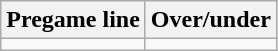<table class="wikitable">
<tr align="center">
<th style=>Pregame line</th>
<th style=>Over/under</th>
</tr>
<tr align="center">
<td></td>
<td></td>
</tr>
</table>
